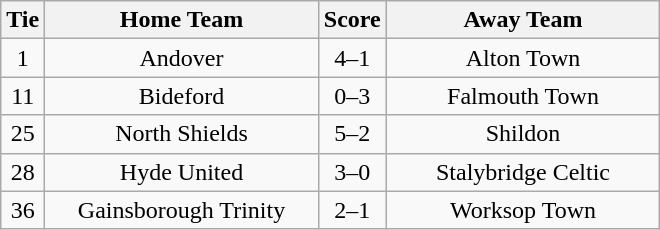<table class="wikitable" style="text-align:center;">
<tr>
<th width=20>Tie</th>
<th width=175>Home Team</th>
<th width=20>Score</th>
<th width=175>Away Team</th>
</tr>
<tr>
<td>1</td>
<td>Andover</td>
<td>4–1</td>
<td>Alton Town</td>
</tr>
<tr>
<td>11</td>
<td>Bideford</td>
<td>0–3</td>
<td>Falmouth Town</td>
</tr>
<tr>
<td>25</td>
<td>North Shields</td>
<td>5–2</td>
<td>Shildon</td>
</tr>
<tr>
<td>28</td>
<td>Hyde United</td>
<td>3–0</td>
<td>Stalybridge Celtic</td>
</tr>
<tr>
<td>36</td>
<td>Gainsborough Trinity</td>
<td>2–1</td>
<td>Worksop Town</td>
</tr>
</table>
